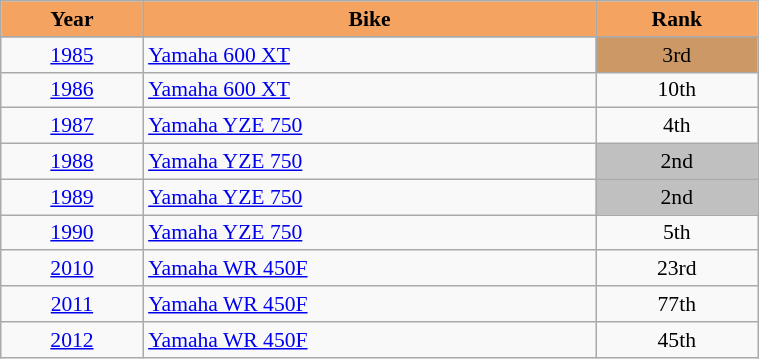<table class="wikitable" width=40% style="font-size:90%;">
<tr>
<th style="background:sandybrown">Year</th>
<th style="background:sandybrown">Bike</th>
<th style="background:sandybrown">Rank</th>
</tr>
<tr>
</tr>
<tr>
<td align="center"><a href='#'>1985</a></td>
<td><a href='#'>Yamaha 600 XT</a></td>
<td align="center" bgcolor="#cc9966">3rd</td>
</tr>
<tr>
<td align="center"><a href='#'>1986</a></td>
<td><a href='#'>Yamaha 600 XT</a></td>
<td align="center">10th</td>
</tr>
<tr>
<td align="center"><a href='#'>1987</a></td>
<td><a href='#'>Yamaha YZE 750</a></td>
<td align="center">4th</td>
</tr>
<tr>
<td align="center"><a href='#'>1988</a></td>
<td><a href='#'>Yamaha YZE 750</a></td>
<td align="center" bgcolor="silver">2nd</td>
</tr>
<tr>
<td align="center"><a href='#'>1989</a></td>
<td><a href='#'>Yamaha YZE 750</a></td>
<td align="center" bgcolor="silver">2nd</td>
</tr>
<tr>
<td align="center"><a href='#'>1990</a></td>
<td><a href='#'>Yamaha YZE 750</a></td>
<td align="center">5th</td>
</tr>
<tr>
<td align="center"><a href='#'>2010</a></td>
<td><a href='#'>Yamaha WR 450F</a></td>
<td align="center">23rd</td>
</tr>
<tr>
<td align="center"><a href='#'>2011</a></td>
<td><a href='#'>Yamaha WR 450F</a></td>
<td align="center">77th</td>
</tr>
<tr>
<td align="center"><a href='#'>2012</a></td>
<td><a href='#'>Yamaha WR 450F</a></td>
<td align="center">45th</td>
</tr>
</table>
